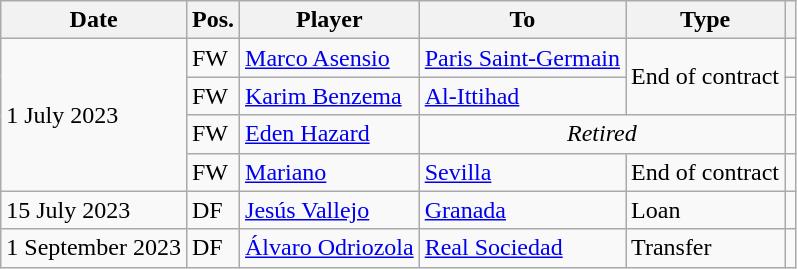<table class="wikitable">
<tr>
<th>Date</th>
<th>Pos.</th>
<th>Player</th>
<th>To</th>
<th>Type</th>
<th></th>
</tr>
<tr>
<td rowspan="4">1 July 2023</td>
<td>FW</td>
<td> <a href='#'>Marco Asensio</a></td>
<td> <a href='#'>Paris Saint-Germain</a></td>
<td rowspan="2">End of contract</td>
<td align=center></td>
</tr>
<tr>
<td>FW</td>
<td> <a href='#'>Karim Benzema</a></td>
<td> <a href='#'>Al-Ittihad</a></td>
<td align="center"></td>
</tr>
<tr>
<td>FW</td>
<td> <a href='#'>Eden Hazard</a></td>
<td colspan="2" align=center><em>Retired</em></td>
<td align=center></td>
</tr>
<tr>
<td>FW</td>
<td> <a href='#'>Mariano</a></td>
<td><a href='#'>Sevilla</a></td>
<td>End of contract</td>
<td align="center"></td>
</tr>
<tr>
<td>15 July 2023</td>
<td>DF</td>
<td> <a href='#'>Jesús Vallejo</a></td>
<td><a href='#'>Granada</a></td>
<td>Loan</td>
<td align="center"></td>
</tr>
<tr>
<td rowspan="2">1 September 2023</td>
<td>DF</td>
<td> <a href='#'>Álvaro Odriozola</a></td>
<td><a href='#'>Real Sociedad</a></td>
<td>Transfer</td>
<td align="center"></td>
</tr>
</table>
